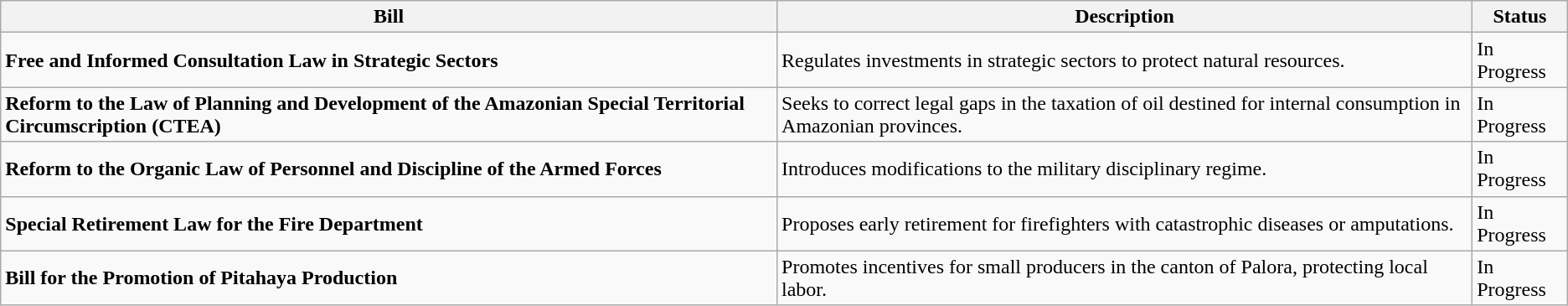<table class="wikitable">
<tr>
<th><strong>Bill</strong></th>
<th><strong>Description</strong></th>
<th><strong>Status</strong></th>
</tr>
<tr>
<td><strong>Free and Informed Consultation Law in Strategic Sectors</strong></td>
<td>Regulates investments in strategic sectors to protect natural resources.</td>
<td>In Progress</td>
</tr>
<tr>
<td><strong>Reform to the Law of Planning and Development of the Amazonian Special Territorial Circumscription (CTEA)</strong></td>
<td>Seeks to correct legal gaps in the taxation of oil destined for internal consumption in Amazonian provinces.</td>
<td>In Progress</td>
</tr>
<tr>
<td><strong>Reform to the Organic Law of Personnel and Discipline of the Armed Forces</strong></td>
<td>Introduces modifications to the military disciplinary regime.</td>
<td>In Progress</td>
</tr>
<tr>
<td><strong>Special Retirement Law for the Fire Department</strong></td>
<td>Proposes early retirement for firefighters with catastrophic diseases or amputations.</td>
<td>In Progress</td>
</tr>
<tr>
<td><strong>Bill for the Promotion of Pitahaya Production</strong></td>
<td>Promotes incentives for small producers in the canton of Palora, protecting local labor.</td>
<td>In Progress</td>
</tr>
</table>
